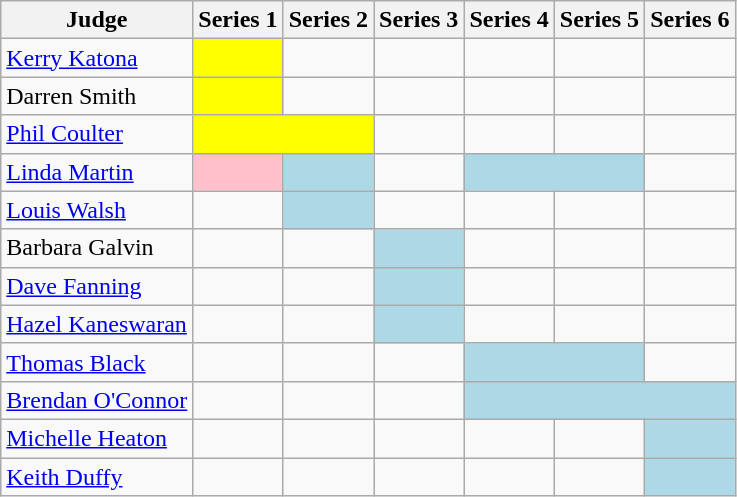<table class="wikitable">
<tr>
<th>Judge</th>
<th>Series 1</th>
<th>Series 2</th>
<th>Series 3</th>
<th>Series 4</th>
<th>Series 5</th>
<th>Series 6</th>
</tr>
<tr>
<td><a href='#'>Kerry Katona</a></td>
<td style="text-align:center; background:yellow;"></td>
<td></td>
<td></td>
<td></td>
<td></td>
<td></td>
</tr>
<tr>
<td>Darren Smith</td>
<td style="text-align:center; background:yellow;"></td>
<td></td>
<td></td>
<td></td>
<td></td>
<td></td>
</tr>
<tr>
<td><a href='#'>Phil Coulter</a></td>
<td colspan="2" style="text-align:center; background:yellow;"></td>
<td></td>
<td></td>
<td></td>
<td></td>
</tr>
<tr>
<td><a href='#'>Linda Martin</a></td>
<td style="text-align:center; background:pink;"></td>
<td style="text-align:center; background:lightblue;"></td>
<td></td>
<td colspan="2" style="text-align:center; background:lightblue"></td>
<td></td>
</tr>
<tr>
<td><a href='#'>Louis Walsh</a></td>
<td></td>
<td style="text-align:center; background:lightblue;"></td>
<td></td>
<td></td>
<td></td>
<td></td>
</tr>
<tr>
<td>Barbara Galvin</td>
<td></td>
<td></td>
<td style="text-align:center; background:lightblue;"></td>
<td></td>
<td></td>
<td></td>
</tr>
<tr>
<td><a href='#'>Dave Fanning</a></td>
<td></td>
<td></td>
<td style="text-align:center; background:lightblue;"></td>
<td></td>
<td></td>
<td></td>
</tr>
<tr>
<td><a href='#'>Hazel Kaneswaran</a></td>
<td></td>
<td></td>
<td style="text-align:center; background:lightblue;"></td>
<td></td>
<td></td>
<td></td>
</tr>
<tr>
<td><a href='#'>Thomas Black</a></td>
<td></td>
<td></td>
<td></td>
<td colspan="2" style="text-align:center; background:lightblue;"></td>
<td></td>
</tr>
<tr>
<td><a href='#'>Brendan O'Connor</a></td>
<td></td>
<td></td>
<td></td>
<td colspan="3" style="text-align:center; background:lightblue;"></td>
</tr>
<tr>
<td><a href='#'>Michelle Heaton</a></td>
<td></td>
<td></td>
<td></td>
<td></td>
<td></td>
<td style="text-align:center; background:lightblue;"></td>
</tr>
<tr>
<td><a href='#'>Keith Duffy</a></td>
<td></td>
<td></td>
<td></td>
<td></td>
<td></td>
<td style="text-align:center; background:lightblue;"></td>
</tr>
</table>
